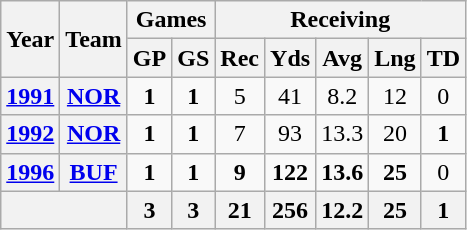<table class="wikitable" style="text-align:center">
<tr>
<th rowspan="2">Year</th>
<th rowspan="2">Team</th>
<th colspan="2">Games</th>
<th colspan="5">Receiving</th>
</tr>
<tr>
<th>GP</th>
<th>GS</th>
<th>Rec</th>
<th>Yds</th>
<th>Avg</th>
<th>Lng</th>
<th>TD</th>
</tr>
<tr>
<th><a href='#'>1991</a></th>
<th><a href='#'>NOR</a></th>
<td><strong>1</strong></td>
<td><strong>1</strong></td>
<td>5</td>
<td>41</td>
<td>8.2</td>
<td>12</td>
<td>0</td>
</tr>
<tr>
<th><a href='#'>1992</a></th>
<th><a href='#'>NOR</a></th>
<td><strong>1</strong></td>
<td><strong>1</strong></td>
<td>7</td>
<td>93</td>
<td>13.3</td>
<td>20</td>
<td><strong>1</strong></td>
</tr>
<tr>
<th><a href='#'>1996</a></th>
<th><a href='#'>BUF</a></th>
<td><strong>1</strong></td>
<td><strong>1</strong></td>
<td><strong>9</strong></td>
<td><strong>122</strong></td>
<td><strong>13.6</strong></td>
<td><strong>25</strong></td>
<td>0</td>
</tr>
<tr>
<th colspan="2"></th>
<th>3</th>
<th>3</th>
<th>21</th>
<th>256</th>
<th>12.2</th>
<th>25</th>
<th>1</th>
</tr>
</table>
